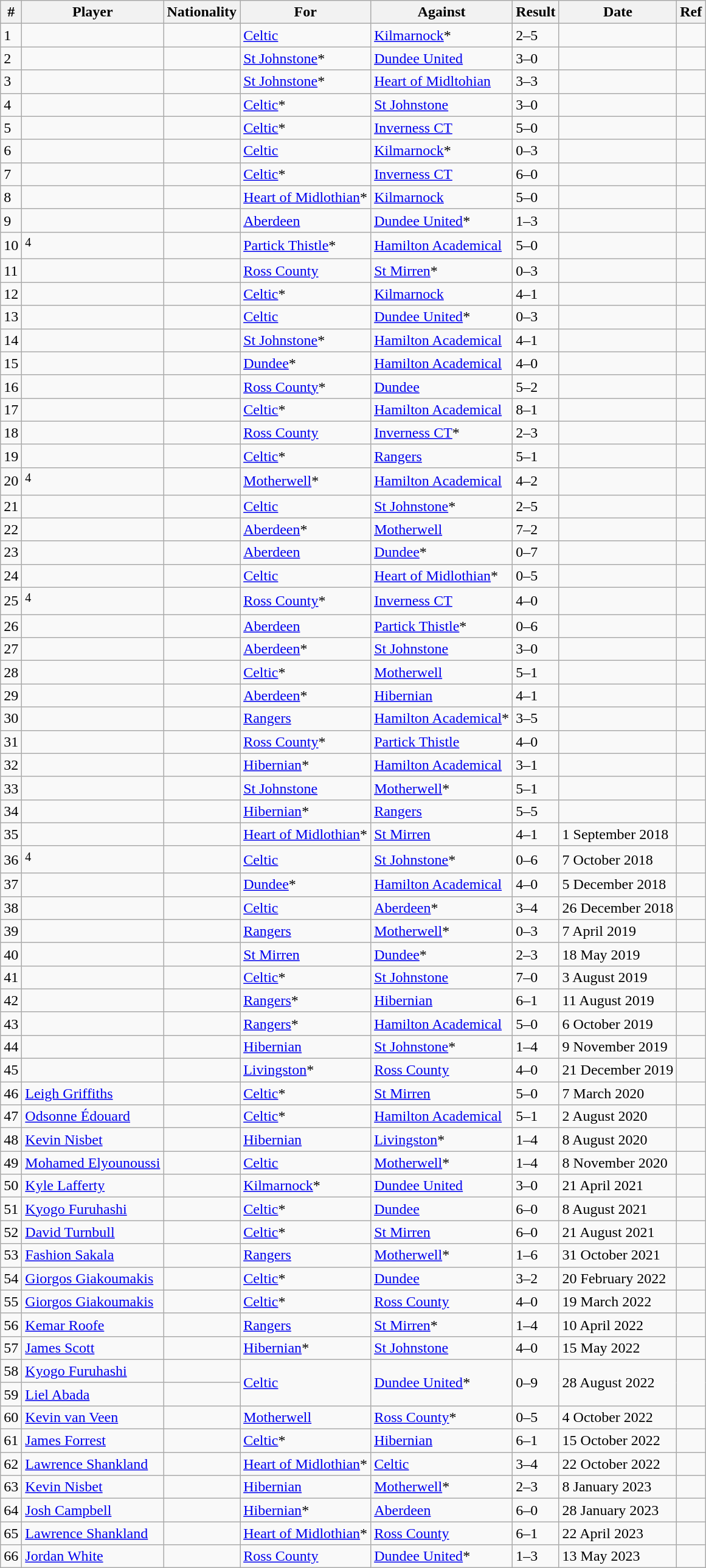<table class="wikitable sortable">
<tr>
<th>#</th>
<th>Player</th>
<th>Nationality</th>
<th>For</th>
<th>Against</th>
<th>Result</th>
<th>Date</th>
<th class="unsortable">Ref</th>
</tr>
<tr>
<td>1</td>
<td></td>
<td></td>
<td><a href='#'>Celtic</a></td>
<td><a href='#'>Kilmarnock</a>*</td>
<td>2–5</td>
<td></td>
<td></td>
</tr>
<tr>
<td>2</td>
<td></td>
<td></td>
<td><a href='#'>St Johnstone</a>*</td>
<td><a href='#'>Dundee United</a></td>
<td>3–0</td>
<td></td>
<td></td>
</tr>
<tr>
<td>3</td>
<td></td>
<td></td>
<td><a href='#'>St Johnstone</a>*</td>
<td><a href='#'>Heart of Midltohian</a></td>
<td>3–3</td>
<td></td>
<td></td>
</tr>
<tr>
<td>4</td>
<td></td>
<td></td>
<td><a href='#'>Celtic</a>*</td>
<td><a href='#'>St Johnstone</a></td>
<td>3–0</td>
<td></td>
<td></td>
</tr>
<tr>
<td>5</td>
<td></td>
<td></td>
<td><a href='#'>Celtic</a>*</td>
<td><a href='#'>Inverness CT</a></td>
<td>5–0</td>
<td></td>
<td></td>
</tr>
<tr>
<td>6</td>
<td></td>
<td></td>
<td><a href='#'>Celtic</a></td>
<td><a href='#'>Kilmarnock</a>*</td>
<td>0–3</td>
<td></td>
<td></td>
</tr>
<tr>
<td>7</td>
<td></td>
<td></td>
<td><a href='#'>Celtic</a>*</td>
<td><a href='#'>Inverness CT</a></td>
<td>6–0</td>
<td></td>
<td></td>
</tr>
<tr>
<td>8</td>
<td></td>
<td></td>
<td><a href='#'>Heart of Midlothian</a>*</td>
<td><a href='#'>Kilmarnock</a></td>
<td>5–0</td>
<td></td>
<td></td>
</tr>
<tr>
<td>9</td>
<td></td>
<td></td>
<td><a href='#'>Aberdeen</a></td>
<td><a href='#'>Dundee United</a>*</td>
<td>1–3</td>
<td></td>
<td></td>
</tr>
<tr>
<td>10</td>
<td><sup>4</sup></td>
<td></td>
<td><a href='#'>Partick Thistle</a>*</td>
<td><a href='#'>Hamilton Academical</a></td>
<td>5–0</td>
<td></td>
<td></td>
</tr>
<tr>
<td>11</td>
<td></td>
<td></td>
<td><a href='#'>Ross County</a></td>
<td><a href='#'>St Mirren</a>*</td>
<td>0–3</td>
<td></td>
<td></td>
</tr>
<tr>
<td>12</td>
<td></td>
<td></td>
<td><a href='#'>Celtic</a>*</td>
<td><a href='#'>Kilmarnock</a></td>
<td>4–1</td>
<td></td>
<td></td>
</tr>
<tr>
<td>13</td>
<td></td>
<td></td>
<td><a href='#'>Celtic</a></td>
<td><a href='#'>Dundee United</a>*</td>
<td>0–3</td>
<td></td>
<td></td>
</tr>
<tr>
<td>14</td>
<td></td>
<td></td>
<td><a href='#'>St Johnstone</a>*</td>
<td><a href='#'>Hamilton Academical</a></td>
<td>4–1</td>
<td></td>
<td></td>
</tr>
<tr>
<td>15</td>
<td></td>
<td></td>
<td><a href='#'>Dundee</a>*</td>
<td><a href='#'>Hamilton Academical</a></td>
<td>4–0</td>
<td></td>
<td></td>
</tr>
<tr>
<td>16</td>
<td></td>
<td></td>
<td><a href='#'>Ross County</a>*</td>
<td><a href='#'>Dundee</a></td>
<td>5–2</td>
<td></td>
<td></td>
</tr>
<tr>
<td>17</td>
<td></td>
<td></td>
<td><a href='#'>Celtic</a>*</td>
<td><a href='#'>Hamilton Academical</a></td>
<td>8–1</td>
<td></td>
<td></td>
</tr>
<tr>
<td>18</td>
<td></td>
<td></td>
<td><a href='#'>Ross County</a></td>
<td><a href='#'>Inverness CT</a>*</td>
<td>2–3</td>
<td></td>
<td></td>
</tr>
<tr>
<td>19</td>
<td></td>
<td></td>
<td><a href='#'>Celtic</a>*</td>
<td><a href='#'>Rangers</a></td>
<td>5–1</td>
<td></td>
<td></td>
</tr>
<tr>
<td>20</td>
<td><sup>4</sup></td>
<td></td>
<td><a href='#'>Motherwell</a>*</td>
<td><a href='#'>Hamilton Academical</a></td>
<td>4–2</td>
<td></td>
<td></td>
</tr>
<tr>
<td>21</td>
<td></td>
<td></td>
<td><a href='#'>Celtic</a></td>
<td><a href='#'>St Johnstone</a>*</td>
<td>2–5</td>
<td></td>
<td></td>
</tr>
<tr>
<td>22</td>
<td></td>
<td></td>
<td><a href='#'>Aberdeen</a>*</td>
<td><a href='#'>Motherwell</a></td>
<td>7–2</td>
<td></td>
<td></td>
</tr>
<tr>
<td>23</td>
<td></td>
<td></td>
<td><a href='#'>Aberdeen</a></td>
<td><a href='#'>Dundee</a>*</td>
<td>0–7</td>
<td></td>
<td></td>
</tr>
<tr>
<td>24</td>
<td></td>
<td></td>
<td><a href='#'>Celtic</a></td>
<td><a href='#'>Heart of Midlothian</a>*</td>
<td>0–5</td>
<td></td>
<td></td>
</tr>
<tr>
<td>25</td>
<td><sup>4</sup></td>
<td></td>
<td><a href='#'>Ross County</a>*</td>
<td><a href='#'>Inverness CT</a></td>
<td>4–0</td>
<td></td>
<td></td>
</tr>
<tr>
<td>26</td>
<td></td>
<td></td>
<td><a href='#'>Aberdeen</a></td>
<td><a href='#'>Partick Thistle</a>*</td>
<td>0–6</td>
<td></td>
<td></td>
</tr>
<tr>
<td>27</td>
<td></td>
<td></td>
<td><a href='#'>Aberdeen</a>*</td>
<td><a href='#'>St Johnstone</a></td>
<td>3–0</td>
<td></td>
<td></td>
</tr>
<tr>
<td>28</td>
<td></td>
<td></td>
<td><a href='#'>Celtic</a>*</td>
<td><a href='#'>Motherwell</a></td>
<td>5–1</td>
<td></td>
<td></td>
</tr>
<tr>
<td>29</td>
<td></td>
<td></td>
<td><a href='#'>Aberdeen</a>*</td>
<td><a href='#'>Hibernian</a></td>
<td>4–1</td>
<td></td>
<td></td>
</tr>
<tr>
<td>30</td>
<td></td>
<td></td>
<td><a href='#'>Rangers</a></td>
<td><a href='#'>Hamilton Academical</a>*</td>
<td>3–5</td>
<td></td>
<td></td>
</tr>
<tr>
<td>31</td>
<td></td>
<td></td>
<td><a href='#'>Ross County</a>*</td>
<td><a href='#'>Partick Thistle</a></td>
<td>4–0</td>
<td></td>
<td></td>
</tr>
<tr>
<td>32</td>
<td></td>
<td></td>
<td><a href='#'>Hibernian</a>*</td>
<td><a href='#'>Hamilton Academical</a></td>
<td>3–1</td>
<td></td>
<td></td>
</tr>
<tr>
<td>33</td>
<td></td>
<td></td>
<td><a href='#'>St Johnstone</a></td>
<td><a href='#'>Motherwell</a>*</td>
<td>5–1</td>
<td></td>
<td></td>
</tr>
<tr>
<td>34</td>
<td></td>
<td></td>
<td><a href='#'>Hibernian</a>*</td>
<td><a href='#'>Rangers</a></td>
<td>5–5</td>
<td></td>
<td></td>
</tr>
<tr>
<td>35</td>
<td></td>
<td></td>
<td><a href='#'>Heart of Midlothian</a>*</td>
<td><a href='#'>St Mirren</a></td>
<td>4–1</td>
<td>1 September 2018</td>
<td></td>
</tr>
<tr>
<td>36</td>
<td><sup>4</sup></td>
<td></td>
<td><a href='#'>Celtic</a></td>
<td><a href='#'>St Johnstone</a>*</td>
<td>0–6</td>
<td>7 October 2018</td>
<td></td>
</tr>
<tr>
<td>37</td>
<td></td>
<td></td>
<td><a href='#'>Dundee</a>*</td>
<td><a href='#'>Hamilton Academical</a></td>
<td>4–0</td>
<td>5 December 2018</td>
<td></td>
</tr>
<tr>
<td>38</td>
<td></td>
<td></td>
<td><a href='#'>Celtic</a></td>
<td><a href='#'>Aberdeen</a>*</td>
<td>3–4</td>
<td>26 December 2018</td>
<td></td>
</tr>
<tr>
<td>39</td>
<td></td>
<td></td>
<td><a href='#'>Rangers</a></td>
<td><a href='#'>Motherwell</a>*</td>
<td>0–3</td>
<td>7 April 2019</td>
<td></td>
</tr>
<tr>
<td>40</td>
<td></td>
<td></td>
<td><a href='#'>St Mirren</a></td>
<td><a href='#'>Dundee</a>*</td>
<td>2–3</td>
<td>18 May 2019</td>
<td></td>
</tr>
<tr>
<td>41</td>
<td></td>
<td></td>
<td><a href='#'>Celtic</a>*</td>
<td><a href='#'>St Johnstone</a></td>
<td>7–0</td>
<td>3 August 2019</td>
<td></td>
</tr>
<tr>
<td>42</td>
<td></td>
<td></td>
<td><a href='#'>Rangers</a>*</td>
<td><a href='#'>Hibernian</a></td>
<td>6–1</td>
<td>11 August 2019</td>
<td></td>
</tr>
<tr>
<td>43</td>
<td></td>
<td></td>
<td><a href='#'>Rangers</a>*</td>
<td><a href='#'>Hamilton Academical</a></td>
<td>5–0</td>
<td>6 October 2019</td>
<td></td>
</tr>
<tr>
<td>44</td>
<td></td>
<td></td>
<td><a href='#'>Hibernian</a></td>
<td><a href='#'>St Johnstone</a>*</td>
<td>1–4</td>
<td>9 November 2019</td>
<td></td>
</tr>
<tr>
<td>45</td>
<td></td>
<td></td>
<td><a href='#'>Livingston</a>*</td>
<td><a href='#'>Ross County</a></td>
<td>4–0</td>
<td>21 December 2019</td>
<td></td>
</tr>
<tr>
<td>46</td>
<td><a href='#'>Leigh Griffiths</a></td>
<td></td>
<td><a href='#'>Celtic</a>*</td>
<td><a href='#'>St Mirren</a></td>
<td>5–0</td>
<td>7 March 2020</td>
<td></td>
</tr>
<tr>
<td>47</td>
<td><a href='#'>Odsonne Édouard</a></td>
<td></td>
<td><a href='#'>Celtic</a>*</td>
<td><a href='#'>Hamilton Academical</a></td>
<td>5–1</td>
<td>2 August 2020</td>
<td></td>
</tr>
<tr>
<td>48</td>
<td><a href='#'>Kevin Nisbet</a></td>
<td></td>
<td><a href='#'>Hibernian</a></td>
<td><a href='#'>Livingston</a>*</td>
<td>1–4</td>
<td>8 August 2020</td>
<td></td>
</tr>
<tr>
<td>49</td>
<td><a href='#'>Mohamed Elyounoussi</a></td>
<td></td>
<td><a href='#'>Celtic</a></td>
<td><a href='#'>Motherwell</a>*</td>
<td>1–4</td>
<td>8 November 2020</td>
<td></td>
</tr>
<tr>
<td>50</td>
<td><a href='#'>Kyle Lafferty</a></td>
<td></td>
<td><a href='#'>Kilmarnock</a>*</td>
<td><a href='#'>Dundee United</a></td>
<td>3–0</td>
<td>21 April 2021</td>
<td></td>
</tr>
<tr>
<td>51</td>
<td><a href='#'>Kyogo Furuhashi</a></td>
<td></td>
<td><a href='#'>Celtic</a>*</td>
<td><a href='#'>Dundee</a></td>
<td>6–0</td>
<td>8 August 2021</td>
<td></td>
</tr>
<tr>
<td>52</td>
<td><a href='#'>David Turnbull</a></td>
<td></td>
<td><a href='#'>Celtic</a>*</td>
<td><a href='#'>St Mirren</a></td>
<td>6–0</td>
<td>21 August 2021</td>
<td></td>
</tr>
<tr>
<td>53</td>
<td><a href='#'>Fashion Sakala</a></td>
<td></td>
<td><a href='#'>Rangers</a></td>
<td><a href='#'>Motherwell</a>*</td>
<td>1–6</td>
<td>31 October 2021</td>
<td></td>
</tr>
<tr>
<td>54</td>
<td><a href='#'>Giorgos Giakoumakis</a></td>
<td></td>
<td><a href='#'>Celtic</a>*</td>
<td><a href='#'>Dundee</a></td>
<td>3–2</td>
<td>20 February 2022</td>
<td></td>
</tr>
<tr>
<td>55</td>
<td><a href='#'>Giorgos Giakoumakis</a></td>
<td></td>
<td><a href='#'>Celtic</a>*</td>
<td><a href='#'>Ross County</a></td>
<td>4–0</td>
<td>19 March 2022</td>
<td></td>
</tr>
<tr>
<td>56</td>
<td><a href='#'>Kemar Roofe</a></td>
<td></td>
<td><a href='#'>Rangers</a></td>
<td><a href='#'>St Mirren</a>*</td>
<td>1–4</td>
<td>10 April 2022</td>
<td></td>
</tr>
<tr>
<td>57</td>
<td><a href='#'>James Scott</a></td>
<td></td>
<td><a href='#'>Hibernian</a>*</td>
<td><a href='#'>St Johnstone</a></td>
<td>4–0</td>
<td>15 May 2022</td>
<td></td>
</tr>
<tr>
<td>58</td>
<td><a href='#'>Kyogo Furuhashi</a></td>
<td></td>
<td rowspan="2"><a href='#'>Celtic</a></td>
<td rowspan="2"><a href='#'>Dundee United</a>*</td>
<td rowspan="2">0–9</td>
<td rowspan="2">28 August 2022</td>
<td rowspan="2"></td>
</tr>
<tr>
<td>59</td>
<td><a href='#'>Liel Abada</a></td>
<td></td>
</tr>
<tr>
<td>60</td>
<td><a href='#'>Kevin van Veen</a></td>
<td></td>
<td><a href='#'>Motherwell</a></td>
<td><a href='#'>Ross County</a>*</td>
<td>0–5</td>
<td>4 October 2022</td>
<td></td>
</tr>
<tr>
<td>61</td>
<td><a href='#'>James Forrest</a></td>
<td></td>
<td><a href='#'>Celtic</a>*</td>
<td><a href='#'>Hibernian</a></td>
<td>6–1</td>
<td>15 October 2022</td>
<td></td>
</tr>
<tr>
<td>62</td>
<td><a href='#'>Lawrence Shankland</a></td>
<td></td>
<td><a href='#'>Heart of Midlothian</a>*</td>
<td><a href='#'>Celtic</a></td>
<td>3–4</td>
<td>22 October 2022</td>
<td></td>
</tr>
<tr>
<td>63</td>
<td><a href='#'>Kevin Nisbet</a></td>
<td></td>
<td><a href='#'>Hibernian</a></td>
<td><a href='#'>Motherwell</a>*</td>
<td>2–3</td>
<td>8 January 2023</td>
<td></td>
</tr>
<tr>
<td>64</td>
<td><a href='#'>Josh Campbell</a></td>
<td></td>
<td><a href='#'>Hibernian</a>*</td>
<td><a href='#'>Aberdeen</a></td>
<td>6–0</td>
<td>28 January 2023</td>
<td></td>
</tr>
<tr>
<td>65</td>
<td><a href='#'>Lawrence Shankland</a></td>
<td></td>
<td><a href='#'>Heart of Midlothian</a>*</td>
<td><a href='#'>Ross County</a></td>
<td>6–1</td>
<td>22 April 2023</td>
<td></td>
</tr>
<tr>
<td>66</td>
<td><a href='#'>Jordan White</a></td>
<td></td>
<td><a href='#'>Ross County</a></td>
<td><a href='#'>Dundee United</a>*</td>
<td>1–3</td>
<td>13 May 2023</td>
<td></td>
</tr>
</table>
